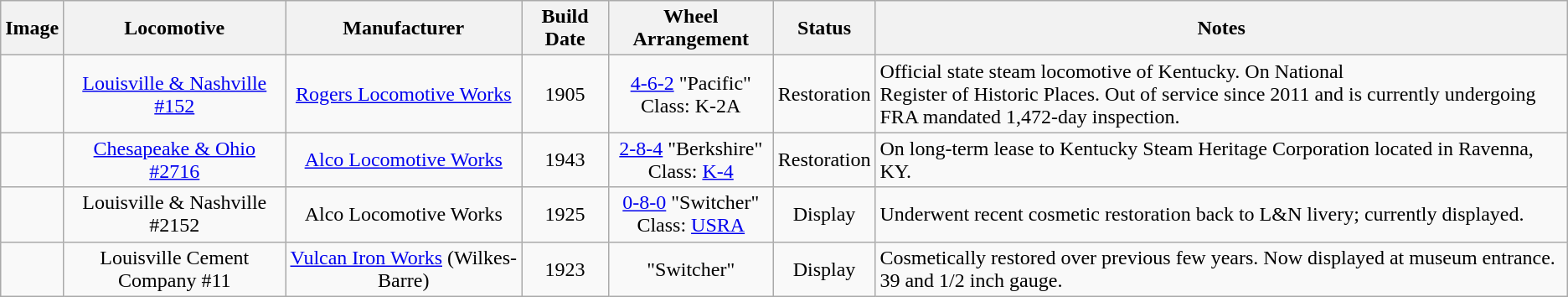<table class = wikitable style=text-align:center>
<tr>
<th>Image</th>
<th>Locomotive</th>
<th>Manufacturer</th>
<th>Build Date</th>
<th>Wheel Arrangement</th>
<th>Status</th>
<th>Notes</th>
</tr>
<tr>
<td></td>
<td><a href='#'>Louisville & Nashville #152</a></td>
<td><a href='#'>Rogers Locomotive Works</a></td>
<td>1905</td>
<td><a href='#'>4-6-2</a> "Pacific"<br>Class: K-2A</td>
<td>Restoration</td>
<td align = "left">Official state steam locomotive of Kentucky. On National<br>Register of Historic Places. Out of service since 2011 
and is currently undergoing FRA mandated 1,472-day inspection.</td>
</tr>
<tr>
<td></td>
<td><a href='#'>Chesapeake & Ohio #2716</a></td>
<td><a href='#'>Alco Locomotive Works</a></td>
<td>1943</td>
<td><a href='#'>2-8-4</a> "Berkshire"<br>Class: <a href='#'>K-4</a></td>
<td>Restoration</td>
<td align = "left">On long-term lease to Kentucky Steam Heritage Corporation located in Ravenna, KY.</td>
</tr>
<tr>
<td></td>
<td>Louisville & Nashville #2152</td>
<td>Alco Locomotive Works</td>
<td>1925</td>
<td><a href='#'>0-8-0</a> "Switcher"<br>Class: <a href='#'>USRA</a></td>
<td>Display</td>
<td align = "left">Underwent recent cosmetic restoration back to L&N livery; currently displayed.</td>
</tr>
<tr>
<td></td>
<td>Louisville Cement Company #11</td>
<td><a href='#'>Vulcan Iron Works</a> (Wilkes-Barre)</td>
<td>1923</td>
<td> "Switcher"</td>
<td>Display</td>
<td align = "left">Cosmetically restored over previous few years. Now displayed at museum entrance. 39 and 1/2 inch gauge.</td>
</tr>
</table>
